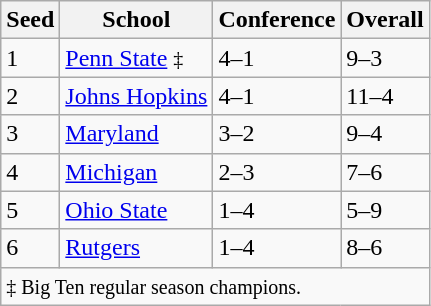<table class="wikitable">
<tr>
<th>Seed</th>
<th>School</th>
<th>Conference</th>
<th>Overall</th>
</tr>
<tr>
<td>1</td>
<td><a href='#'>Penn State</a> <small>‡</small></td>
<td>4–1</td>
<td>9–3</td>
</tr>
<tr>
<td>2</td>
<td><a href='#'>Johns Hopkins</a></td>
<td>4–1</td>
<td>11–4</td>
</tr>
<tr>
<td>3</td>
<td><a href='#'>Maryland</a></td>
<td>3–2</td>
<td>9–4</td>
</tr>
<tr>
<td>4</td>
<td><a href='#'>Michigan</a></td>
<td>2–3</td>
<td>7–6</td>
</tr>
<tr>
<td>5</td>
<td><a href='#'>Ohio State</a></td>
<td>1–4</td>
<td>5–9</td>
</tr>
<tr>
<td>6</td>
<td><a href='#'>Rutgers</a></td>
<td>1–4</td>
<td>8–6</td>
</tr>
<tr>
<td colspan="4"><small>‡ Big Ten regular season champions.</small></td>
</tr>
</table>
